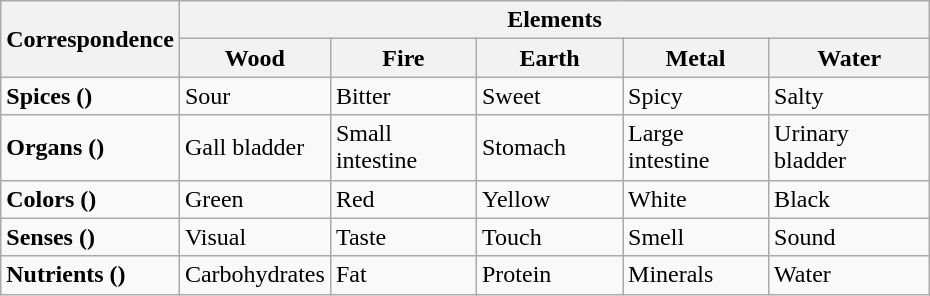<table class="wikitable">
<tr>
<th rowspan="2">Correspondence</th>
<th colspan="5">Elements</th>
</tr>
<tr>
<th width="90">Wood</th>
<th width="90">Fire</th>
<th width="90">Earth</th>
<th width="90">Metal</th>
<th width="100">Water</th>
</tr>
<tr>
<td><strong>Spices ()</strong></td>
<td>Sour</td>
<td>Bitter</td>
<td>Sweet</td>
<td>Spicy</td>
<td>Salty</td>
</tr>
<tr>
<td><strong>Organs ()</strong></td>
<td>Gall bladder</td>
<td>Small intestine</td>
<td>Stomach</td>
<td>Large intestine</td>
<td>Urinary bladder</td>
</tr>
<tr>
<td><strong>Colors ()</strong></td>
<td>Green</td>
<td>Red</td>
<td>Yellow</td>
<td>White</td>
<td>Black</td>
</tr>
<tr>
<td><strong>Senses ()</strong></td>
<td>Visual</td>
<td>Taste</td>
<td>Touch</td>
<td>Smell</td>
<td>Sound</td>
</tr>
<tr>
<td><strong>Nutrients ()</strong></td>
<td>Carbohydrates</td>
<td>Fat</td>
<td>Protein</td>
<td>Minerals</td>
<td>Water</td>
</tr>
</table>
